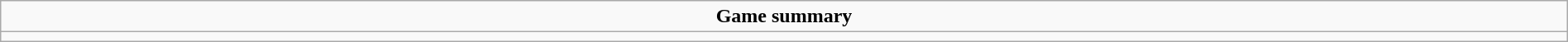<table role="presentation" class="wikitable mw-collapsible autocollapse" width=100%>
<tr>
<td align=center><strong>Game summary</strong></td>
</tr>
<tr>
<td></td>
</tr>
</table>
